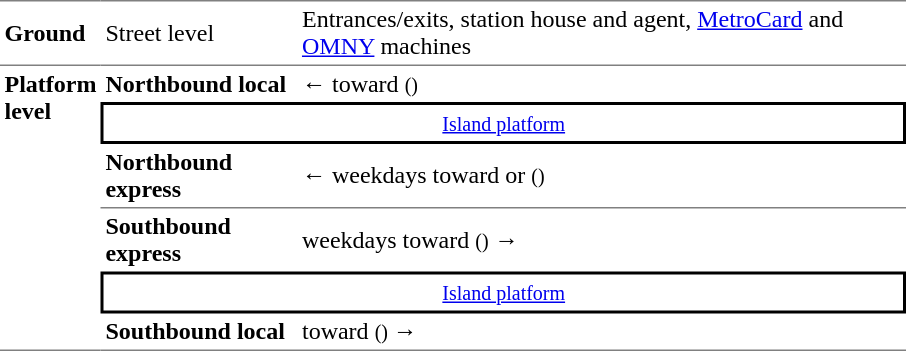<table table border=0 cellspacing=0 cellpadding=3>
<tr>
<td style="border-top:solid 1px gray;border-bottom:solid 1px gray;" width=50><strong>Ground</strong></td>
<td style="border-top:solid 1px gray;border-bottom:solid 1px gray;" width=125>Street level</td>
<td style="border-top:solid 1px gray;border-bottom:solid 1px gray;" width=400>Entrances/exits, station house and agent, <a href='#'>MetroCard</a> and <a href='#'>OMNY</a> machines</td>
</tr>
<tr>
<td style="border-bottom:solid 1px gray;" valign=top rowspan=6><strong>Platform level</strong></td>
<td><span><strong>Northbound local</strong></span></td>
<td>←  toward  <small>()</small></td>
</tr>
<tr>
<td style="border-bottom:solid 2px black;border-top:solid 2px black;border-right:solid 2px black;border-left:solid 2px black;text-align:center;" colspan=2><small><a href='#'>Island platform</a></small></td>
</tr>
<tr>
<td style="border-bottom:solid 1px gray;"><span><strong>Northbound express</strong></span></td>
<td style="border-bottom:solid 1px gray;">←  weekdays toward  or  <small>()</small></td>
</tr>
<tr>
<td><span><strong>Southbound express</strong></span></td>
<td>  weekdays toward  <small>()</small> →</td>
</tr>
<tr>
<td style="border-bottom:solid 2px black;border-top:solid 2px black;border-right:solid 2px black;border-left:solid 2px black;text-align:center;" colspan=2><small><a href='#'>Island platform</a></small></td>
</tr>
<tr>
<td style="border-bottom:solid 1px gray;"><span><strong>Southbound local</strong></span></td>
<td style="border-bottom:solid 1px gray;">  toward  <small>() </small> →</td>
</tr>
</table>
